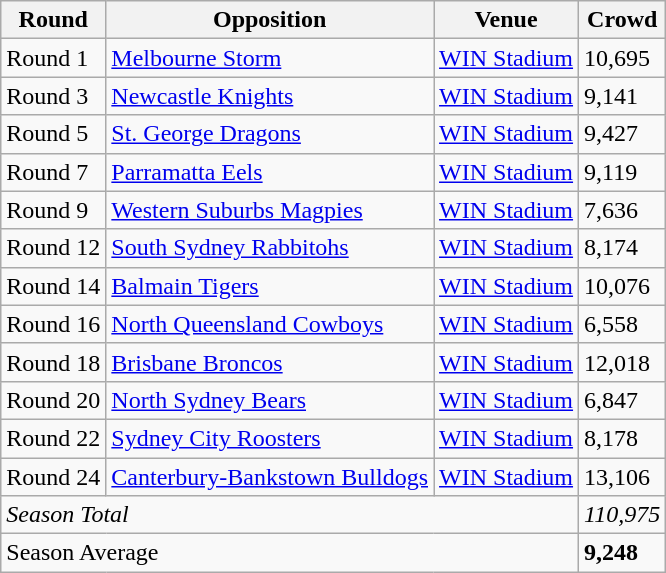<table class="wikitable">
<tr>
<th>Round</th>
<th>Opposition</th>
<th>Venue</th>
<th>Crowd</th>
</tr>
<tr>
<td>Round 1</td>
<td><a href='#'>Melbourne Storm</a></td>
<td><a href='#'>WIN Stadium</a></td>
<td>10,695</td>
</tr>
<tr>
<td>Round 3</td>
<td><a href='#'>Newcastle Knights</a></td>
<td><a href='#'>WIN Stadium</a></td>
<td>9,141</td>
</tr>
<tr>
<td>Round 5</td>
<td><a href='#'>St. George Dragons</a></td>
<td><a href='#'>WIN Stadium</a></td>
<td>9,427</td>
</tr>
<tr>
<td>Round 7</td>
<td><a href='#'>Parramatta Eels</a></td>
<td><a href='#'>WIN Stadium</a></td>
<td>9,119</td>
</tr>
<tr>
<td>Round 9</td>
<td><a href='#'>Western Suburbs Magpies</a></td>
<td><a href='#'>WIN Stadium</a></td>
<td>7,636</td>
</tr>
<tr>
<td>Round 12</td>
<td><a href='#'>South Sydney Rabbitohs</a></td>
<td><a href='#'>WIN Stadium</a></td>
<td>8,174</td>
</tr>
<tr>
<td>Round 14</td>
<td><a href='#'>Balmain Tigers</a></td>
<td><a href='#'>WIN Stadium</a></td>
<td>10,076</td>
</tr>
<tr>
<td>Round 16</td>
<td><a href='#'>North Queensland Cowboys</a></td>
<td><a href='#'>WIN Stadium</a></td>
<td>6,558</td>
</tr>
<tr>
<td>Round 18</td>
<td><a href='#'>Brisbane Broncos</a></td>
<td><a href='#'>WIN Stadium</a></td>
<td>12,018</td>
</tr>
<tr>
<td>Round 20</td>
<td><a href='#'>North Sydney Bears</a></td>
<td><a href='#'>WIN Stadium</a></td>
<td>6,847</td>
</tr>
<tr>
<td>Round 22</td>
<td><a href='#'>Sydney City Roosters</a></td>
<td><a href='#'>WIN Stadium</a></td>
<td>8,178</td>
</tr>
<tr>
<td>Round 24</td>
<td><a href='#'>Canterbury-Bankstown Bulldogs</a></td>
<td><a href='#'>WIN Stadium</a></td>
<td>13,106</td>
</tr>
<tr>
<td colspan=3><em>Season Total</em></td>
<td><em>110,975</em></td>
</tr>
<tr>
<td colspan=3>Season Average</td>
<td><strong>9,248</strong></td>
</tr>
</table>
